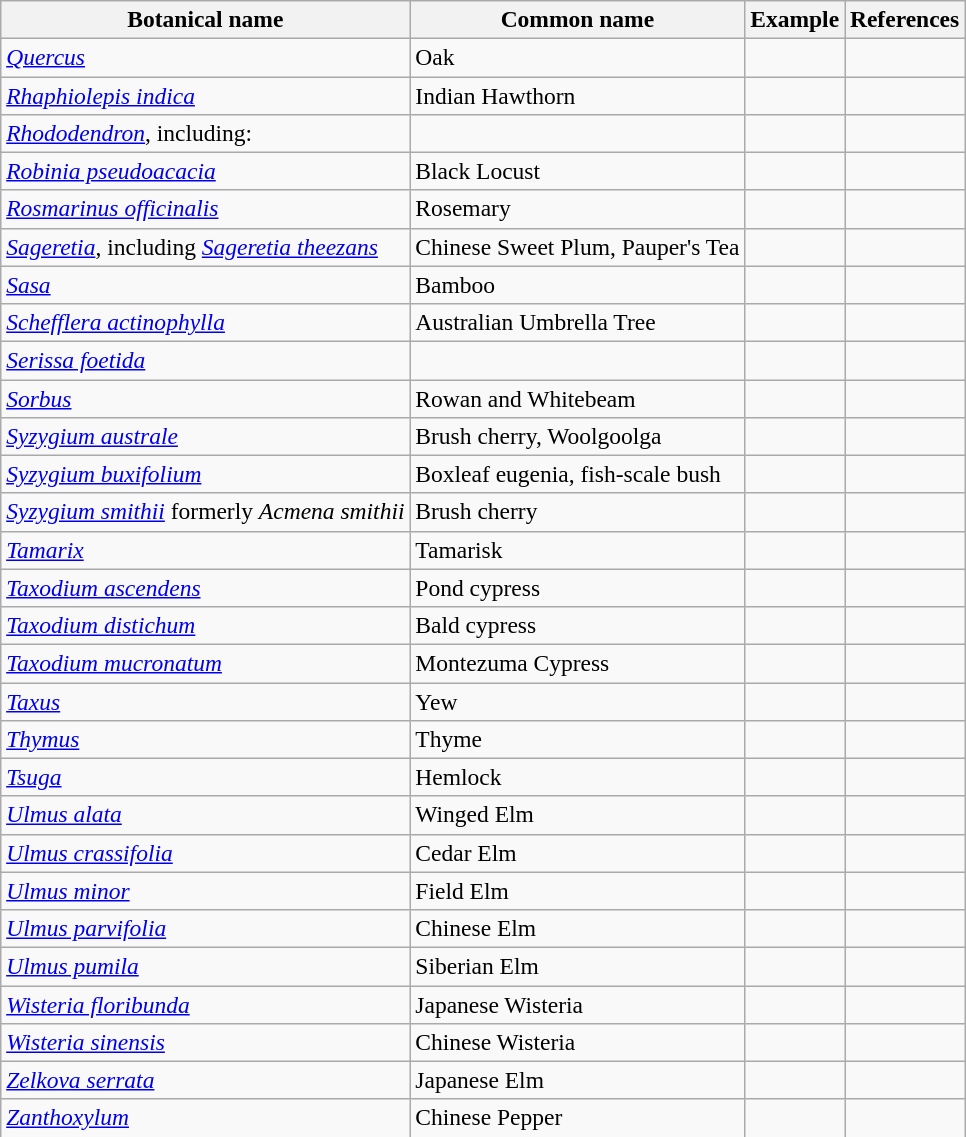<table class="wikitable" style="font-size:98%;">
<tr>
<th>Botanical name</th>
<th>Common name</th>
<th>Example</th>
<th>References</th>
</tr>
<tr>
<td><em><a href='#'>Quercus</a></em></td>
<td>Oak</td>
<td></td>
<td></td>
</tr>
<tr>
<td><em><a href='#'>Rhaphiolepis indica</a></em></td>
<td>Indian Hawthorn</td>
<td></td>
<td></td>
</tr>
<tr>
<td><em><a href='#'>Rhododendron</a></em>, including: </td>
<td></td>
<td></td>
<td></td>
</tr>
<tr>
<td><em><a href='#'>Robinia pseudoacacia</a></em></td>
<td>Black Locust</td>
<td></td>
<td></td>
</tr>
<tr>
<td><em><a href='#'>Rosmarinus officinalis</a></em></td>
<td>Rosemary</td>
<td></td>
<td></td>
</tr>
<tr>
<td><em><a href='#'>Sageretia</a></em>, including <em><a href='#'>Sageretia theezans</a></em></td>
<td>Chinese Sweet Plum, Pauper's Tea</td>
<td></td>
<td></td>
</tr>
<tr>
<td><em><a href='#'>Sasa</a></em></td>
<td>Bamboo</td>
<td></td>
<td></td>
</tr>
<tr>
<td><em><a href='#'>Schefflera actinophylla</a></em></td>
<td>Australian Umbrella Tree</td>
<td></td>
<td></td>
</tr>
<tr>
<td><em><a href='#'>Serissa foetida</a></em></td>
<td></td>
<td></td>
<td></td>
</tr>
<tr>
<td><em><a href='#'>Sorbus</a></em></td>
<td>Rowan and Whitebeam</td>
<td></td>
<td></td>
</tr>
<tr>
<td><em><a href='#'>Syzygium australe</a></em></td>
<td>Brush cherry, Woolgoolga</td>
<td></td>
<td></td>
</tr>
<tr>
<td><em><a href='#'>Syzygium buxifolium</a></em></td>
<td>Boxleaf eugenia, fish-scale bush</td>
<td></td>
<td></td>
</tr>
<tr>
<td><em><a href='#'>Syzygium smithii</a></em> formerly <em>Acmena smithii</em></td>
<td>Brush cherry</td>
<td></td>
<td></td>
</tr>
<tr>
<td><em><a href='#'>Tamarix</a></em></td>
<td>Tamarisk</td>
<td></td>
<td></td>
</tr>
<tr>
<td><em><a href='#'>Taxodium ascendens</a></em></td>
<td>Pond cypress</td>
<td></td>
<td></td>
</tr>
<tr>
<td><em><a href='#'>Taxodium distichum</a></em></td>
<td>Bald cypress</td>
<td></td>
<td></td>
</tr>
<tr>
<td><em><a href='#'>Taxodium mucronatum</a></em></td>
<td>Montezuma Cypress</td>
<td></td>
<td></td>
</tr>
<tr>
<td><em><a href='#'>Taxus</a></em></td>
<td>Yew</td>
<td></td>
<td></td>
</tr>
<tr>
<td><em><a href='#'>Thymus</a></em></td>
<td>Thyme</td>
<td></td>
<td></td>
</tr>
<tr>
<td><em><a href='#'>Tsuga</a></em></td>
<td>Hemlock</td>
<td></td>
<td></td>
</tr>
<tr>
<td><em><a href='#'>Ulmus alata</a></em></td>
<td>Winged Elm</td>
<td></td>
<td></td>
</tr>
<tr>
<td><em><a href='#'>Ulmus crassifolia</a></em></td>
<td>Cedar Elm</td>
<td></td>
<td></td>
</tr>
<tr>
<td><em><a href='#'>Ulmus minor</a></em></td>
<td>Field Elm</td>
<td></td>
<td></td>
</tr>
<tr>
<td><em><a href='#'>Ulmus parvifolia</a></em></td>
<td>Chinese Elm</td>
<td></td>
<td></td>
</tr>
<tr>
<td><em><a href='#'>Ulmus pumila</a></em></td>
<td>Siberian Elm</td>
<td></td>
<td></td>
</tr>
<tr>
<td><em><a href='#'>Wisteria floribunda</a></em></td>
<td>Japanese Wisteria</td>
<td></td>
<td></td>
</tr>
<tr>
<td><em><a href='#'>Wisteria sinensis</a></em></td>
<td>Chinese Wisteria</td>
<td></td>
<td></td>
</tr>
<tr>
<td><em><a href='#'>Zelkova serrata</a></em></td>
<td>Japanese Elm</td>
<td></td>
<td></td>
</tr>
<tr>
<td><em><a href='#'>Zanthoxylum</a></em></td>
<td>Chinese Pepper</td>
<td></td>
<td></td>
</tr>
</table>
